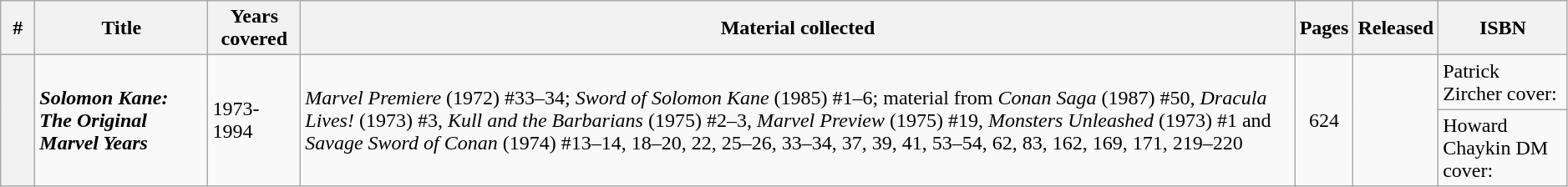<table class="wikitable sortable" width=99%>
<tr>
<th class="unsortable" width=20px>#</th>
<th>Title</th>
<th>Years covered</th>
<th class="unsortable">Material collected</th>
<th>Pages</th>
<th>Released</th>
<th class="unsortable">ISBN</th>
</tr>
<tr>
<th style="background-color: light grey;" rowspan=2></th>
<td rowspan=2><strong><em>Solomon Kane: The Original Marvel Years</em></strong></td>
<td rowspan=2>1973-1994</td>
<td rowspan=2><em>Marvel Premiere</em> (1972) #33–34; <em>Sword of Solomon Kane</em> (1985) #1–6; material from <em>Conan Saga</em> (1987) #50, <em>Dracula Lives!</em> (1973) #3, <em>Kull and the Barbarians</em> (1975) #2–3, <em>Marvel Preview</em> (1975) #19, <em>Monsters Unleashed</em> (1973) #1 and <em>Savage Sword of Conan</em> (1974) #13–14, 18–20, 22, 25–26, 33–34, 37, 39, 41, 53–54, 62, 83, 162, 169, 171, 219–220</td>
<td style="text-align: center;" rowspan=2>624</td>
<td rowspan=2></td>
<td>Patrick Zircher cover: </td>
</tr>
<tr>
<td>Howard Chaykin DM cover: </td>
</tr>
</table>
